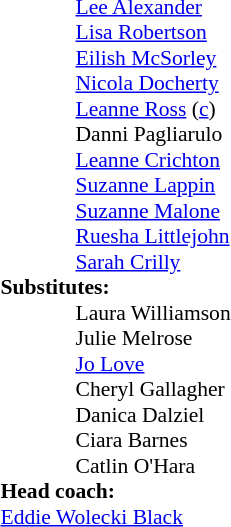<table style="font-size: 90%" cellspacing="0" cellpadding="0" align="center">
<tr>
<th width="25"></th>
<th width="25"></th>
<th width="200"></th>
<th></th>
</tr>
<tr>
<td></td>
<td></td>
<td> <a href='#'>Lee Alexander</a></td>
</tr>
<tr>
<td></td>
<td></td>
<td> <a href='#'>Lisa Robertson</a></td>
</tr>
<tr>
<td></td>
<td></td>
<td> <a href='#'>Eilish McSorley</a></td>
</tr>
<tr>
<td></td>
<td></td>
<td> <a href='#'>Nicola Docherty</a></td>
</tr>
<tr>
<td></td>
<td></td>
<td> <a href='#'>Leanne Ross</a> (<a href='#'>c</a>)</td>
</tr>
<tr>
<td></td>
<td></td>
<td> Danni Pagliarulo</td>
</tr>
<tr>
<td></td>
<td></td>
<td> <a href='#'>Leanne Crichton</a></td>
</tr>
<tr>
<td></td>
<td></td>
<td> <a href='#'>Suzanne Lappin</a></td>
</tr>
<tr>
<td></td>
<td></td>
<td> <a href='#'>Suzanne Malone</a></td>
</tr>
<tr>
<td></td>
<td></td>
<td> <a href='#'>Ruesha Littlejohn</a></td>
</tr>
<tr>
<td></td>
<td></td>
<td> <a href='#'>Sarah Crilly</a></td>
</tr>
<tr>
<td colspan=3><strong>Substitutes:</strong></td>
</tr>
<tr>
<td></td>
<td></td>
<td> Laura Williamson</td>
</tr>
<tr>
<td></td>
<td></td>
<td> Julie Melrose</td>
</tr>
<tr>
<td></td>
<td></td>
<td> <a href='#'>Jo Love</a></td>
</tr>
<tr>
<td></td>
<td></td>
<td> Cheryl Gallagher</td>
</tr>
<tr>
<td></td>
<td></td>
<td> Danica Dalziel</td>
</tr>
<tr>
<td></td>
<td></td>
<td> Ciara Barnes</td>
</tr>
<tr>
<td></td>
<td></td>
<td> Catlin O'Hara</td>
</tr>
<tr>
<td colspan=3><strong>Head coach:</strong></td>
</tr>
<tr>
<td colspan="4"> <a href='#'>Eddie Wolecki Black</a></td>
</tr>
</table>
